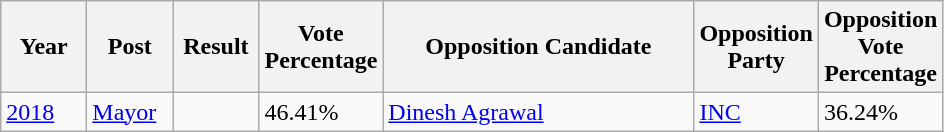<table class="sortable wikitable">
<tr>
<th width=50>Year</th>
<th width=50>Post</th>
<th width=50>Result</th>
<th width=70>Vote Percentage</th>
<th width=200>Opposition Candidate</th>
<th width=70>Opposition Party</th>
<th width=70>Opposition Vote Percentage</th>
</tr>
<tr>
<td><a href='#'>2018</a></td>
<td><a href='#'>Mayor</a></td>
<td></td>
<td>46.41%</td>
<td><a href='#'>Dinesh Agrawal</a></td>
<td><a href='#'>INC</a></td>
<td>36.24%</td>
</tr>
</table>
